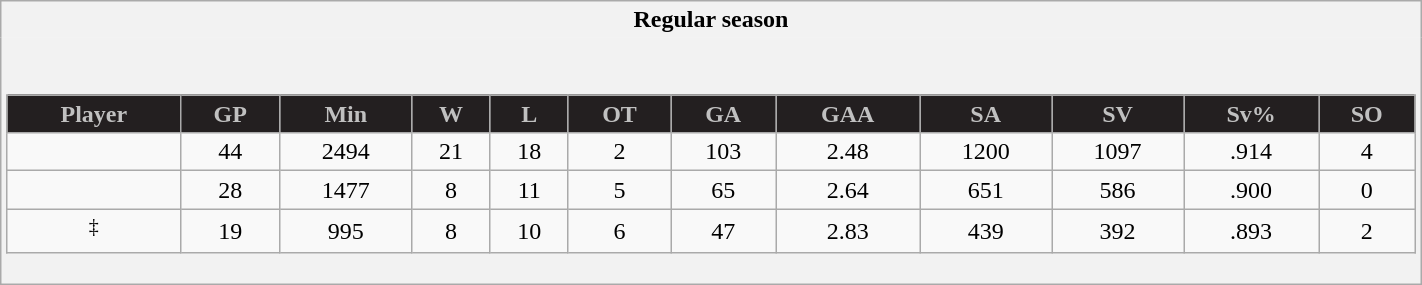<table class="wikitable"  style="width:75%;">
<tr>
<th style="border: 0;">Regular season</th>
</tr>
<tr>
<td style="background: #f2f2f2; border: 0; text-align: center;"><br><table class="wikitable sortable" style="width:100%;">
<tr style="text-align:center; background:#ddd;">
<th style="background:#231F20; color:silver">Player</th>
<th style="background:#231F20; color:silver">GP</th>
<th style="background:#231F20; color:silver">Min</th>
<th style="background:#231F20; color:silver">W</th>
<th style="background:#231F20; color:silver">L</th>
<th style="background:#231F20; color:silver">OT</th>
<th style="background:#231F20; color:silver">GA</th>
<th style="background:#231F20; color:silver">GAA</th>
<th style="background:#231F20; color:silver">SA</th>
<th style="background:#231F20; color:silver">SV</th>
<th style="background:#231F20; color:silver">Sv%</th>
<th style="background:#231F20; color:silver">SO</th>
</tr>
<tr align=center>
<td></td>
<td>44</td>
<td>2494</td>
<td>21</td>
<td>18</td>
<td>2</td>
<td>103</td>
<td>2.48</td>
<td>1200</td>
<td>1097</td>
<td>.914</td>
<td>4</td>
</tr>
<tr align=center>
<td></td>
<td>28</td>
<td>1477</td>
<td>8</td>
<td>11</td>
<td>5</td>
<td>65</td>
<td>2.64</td>
<td>651</td>
<td>586</td>
<td>.900</td>
<td>0</td>
</tr>
<tr align=center>
<td><sup>‡</sup></td>
<td>19</td>
<td>995</td>
<td>8</td>
<td>10</td>
<td>6</td>
<td>47</td>
<td>2.83</td>
<td>439</td>
<td>392</td>
<td>.893</td>
<td>2</td>
</tr>
</table>
</td>
</tr>
</table>
